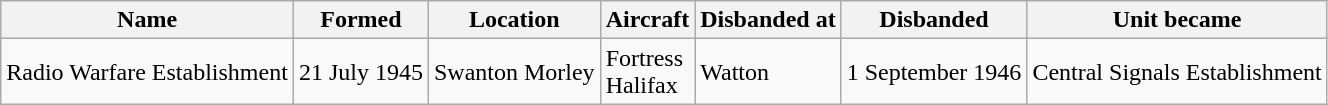<table class="wikitable">
<tr>
<th>Name</th>
<th>Formed</th>
<th>Location</th>
<th>Aircraft</th>
<th>Disbanded at</th>
<th>Disbanded</th>
<th>Unit became</th>
</tr>
<tr>
<td>Radio Warfare Establishment</td>
<td>21 July 1945</td>
<td>Swanton Morley</td>
<td>Fortress<br>Halifax</td>
<td>Watton</td>
<td>1 September 1946</td>
<td>Central Signals Establishment</td>
</tr>
</table>
